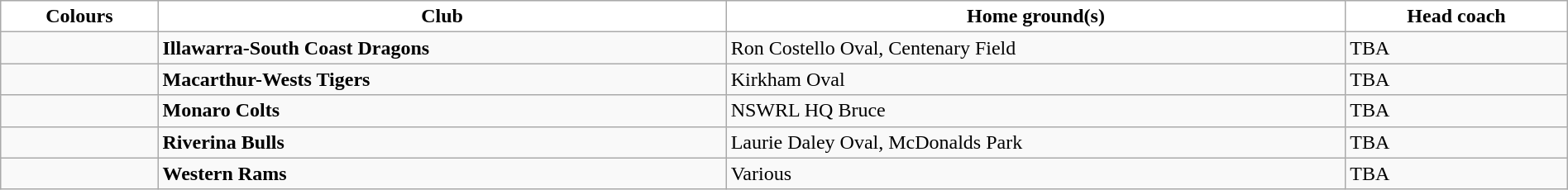<table class="wikitable" style="width:100%; text-align:left">
<tr>
<th style="background:white">Colours</th>
<th style="background:white">Club</th>
<th style="background:white">Home ground(s)</th>
<th style="background:white">Head coach</th>
</tr>
<tr>
<td></td>
<td><strong>Illawarra-South Coast Dragons</strong></td>
<td>Ron Costello Oval, Centenary Field</td>
<td>TBA</td>
</tr>
<tr>
<td></td>
<td><strong>Macarthur-Wests Tigers</strong></td>
<td>Kirkham Oval</td>
<td>TBA</td>
</tr>
<tr>
<td></td>
<td><strong>Monaro Colts</strong></td>
<td>NSWRL HQ Bruce</td>
<td>TBA</td>
</tr>
<tr>
<td></td>
<td><strong>Riverina Bulls</strong></td>
<td>Laurie Daley Oval, McDonalds Park</td>
<td>TBA</td>
</tr>
<tr>
<td></td>
<td><strong>Western Rams</strong></td>
<td>Various</td>
<td>TBA</td>
</tr>
</table>
